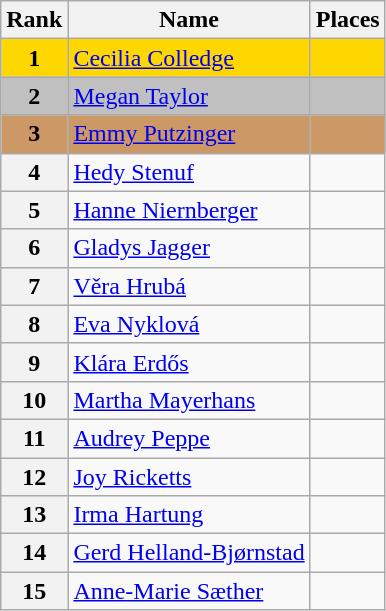<table class="wikitable">
<tr>
<th>Rank</th>
<th>Name</th>
<th>Places</th>
</tr>
<tr bgcolor="gold">
<td align="center"><strong>1</strong></td>
<td> <a href='#'>Cecilia Colledge</a></td>
<td></td>
</tr>
<tr bgcolor="silver">
<td align="center"><strong>2</strong></td>
<td> <a href='#'>Megan Taylor</a></td>
<td></td>
</tr>
<tr bgcolor="cc9966">
<td align="center"><strong>3</strong></td>
<td> <a href='#'>Emmy Putzinger</a></td>
<td></td>
</tr>
<tr>
<th>4</th>
<td> <a href='#'>Hedy Stenuf</a></td>
<td></td>
</tr>
<tr>
<th>5</th>
<td> <a href='#'>Hanne Niernberger</a></td>
<td></td>
</tr>
<tr>
<th>6</th>
<td> <a href='#'>Gladys Jagger</a></td>
<td></td>
</tr>
<tr>
<th>7</th>
<td> <a href='#'>Věra Hrubá</a></td>
<td></td>
</tr>
<tr>
<th>8</th>
<td> <a href='#'>Eva Nyklová</a></td>
<td></td>
</tr>
<tr>
<th>9</th>
<td> <a href='#'>Klára Erdős</a></td>
<td></td>
</tr>
<tr>
<th>10</th>
<td> <a href='#'>Martha Mayerhans</a></td>
<td></td>
</tr>
<tr>
<th>11</th>
<td> <a href='#'>Audrey Peppe</a></td>
<td></td>
</tr>
<tr>
<th>12</th>
<td> <a href='#'>Joy Ricketts</a></td>
<td></td>
</tr>
<tr>
<th>13</th>
<td> <a href='#'>Irma Hartung</a></td>
<td></td>
</tr>
<tr>
<th>14</th>
<td> <a href='#'>Gerd Helland-Bjørnstad</a></td>
<td></td>
</tr>
<tr>
<th>15</th>
<td> <a href='#'>Anne-Marie Sæther</a></td>
<td></td>
</tr>
</table>
